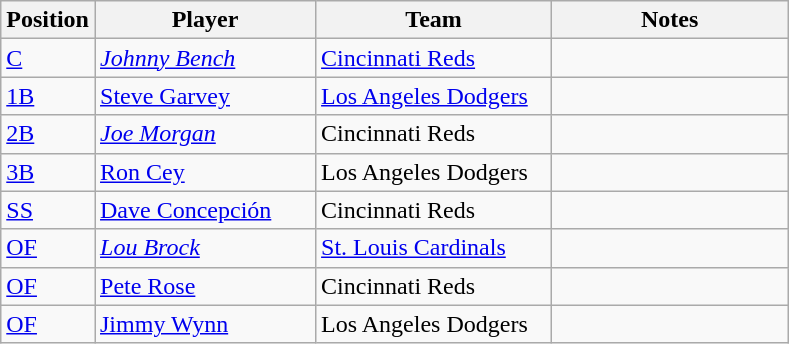<table class=wikitable>
<tr>
<th width="50">Position</th>
<th width="140">Player</th>
<th width="150">Team</th>
<th width="150">Notes</th>
</tr>
<tr>
<td><a href='#'>C</a></td>
<td><em><a href='#'>Johnny Bench</a></em></td>
<td><a href='#'>Cincinnati Reds</a></td>
<td></td>
</tr>
<tr>
<td><a href='#'>1B</a></td>
<td><a href='#'>Steve Garvey</a></td>
<td><a href='#'>Los Angeles Dodgers</a></td>
<td></td>
</tr>
<tr>
<td><a href='#'>2B</a></td>
<td><em><a href='#'>Joe Morgan</a></em></td>
<td>Cincinnati Reds</td>
<td></td>
</tr>
<tr>
<td><a href='#'>3B</a></td>
<td><a href='#'>Ron Cey</a></td>
<td>Los Angeles Dodgers</td>
<td></td>
</tr>
<tr>
<td><a href='#'>SS</a></td>
<td><a href='#'>Dave Concepción</a></td>
<td>Cincinnati Reds</td>
<td></td>
</tr>
<tr>
<td><a href='#'>OF</a></td>
<td><em><a href='#'>Lou Brock</a></em></td>
<td><a href='#'>St. Louis Cardinals</a></td>
<td></td>
</tr>
<tr>
<td><a href='#'>OF</a></td>
<td><a href='#'>Pete Rose</a></td>
<td>Cincinnati Reds</td>
<td></td>
</tr>
<tr>
<td><a href='#'>OF</a></td>
<td><a href='#'>Jimmy Wynn</a></td>
<td>Los Angeles Dodgers</td>
<td></td>
</tr>
</table>
